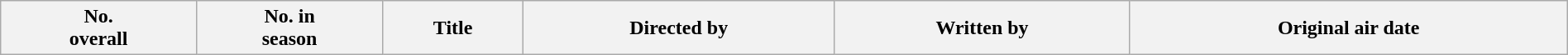<table class="wikitable plainrowheaders" style="width:100%; background:#fff;">
<tr>
<th style="background:#;">No.<br>overall</th>
<th style="background:#;">No. in<br>season</th>
<th style="background:#;">Title</th>
<th style="background:#;">Directed by</th>
<th style="background:#;">Written by</th>
<th style="background:#;">Original air date<br>
















</th>
</tr>
</table>
